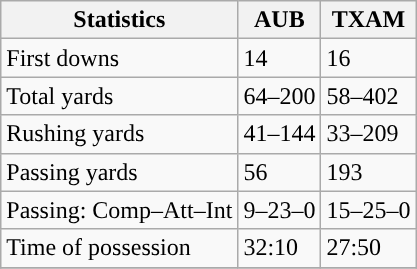<table class="wikitable" style="float: left;">
<tr>
<th>Statistics</th>
<th>AUB</th>
<th>TXAM</th>
</tr>
<tr>
<td>First downs</td>
<td>14</td>
<td>16</td>
</tr>
<tr>
<td>Total yards</td>
<td>64–200</td>
<td>58–402</td>
</tr>
<tr>
<td>Rushing yards</td>
<td>41–144</td>
<td>33–209</td>
</tr>
<tr>
<td>Passing yards</td>
<td>56</td>
<td>193</td>
</tr>
<tr>
<td>Passing: Comp–Att–Int</td>
<td>9–23–0</td>
<td>15–25–0</td>
</tr>
<tr>
<td>Time of possession</td>
<td>32:10</td>
<td>27:50</td>
</tr>
<tr>
</tr>
</table>
